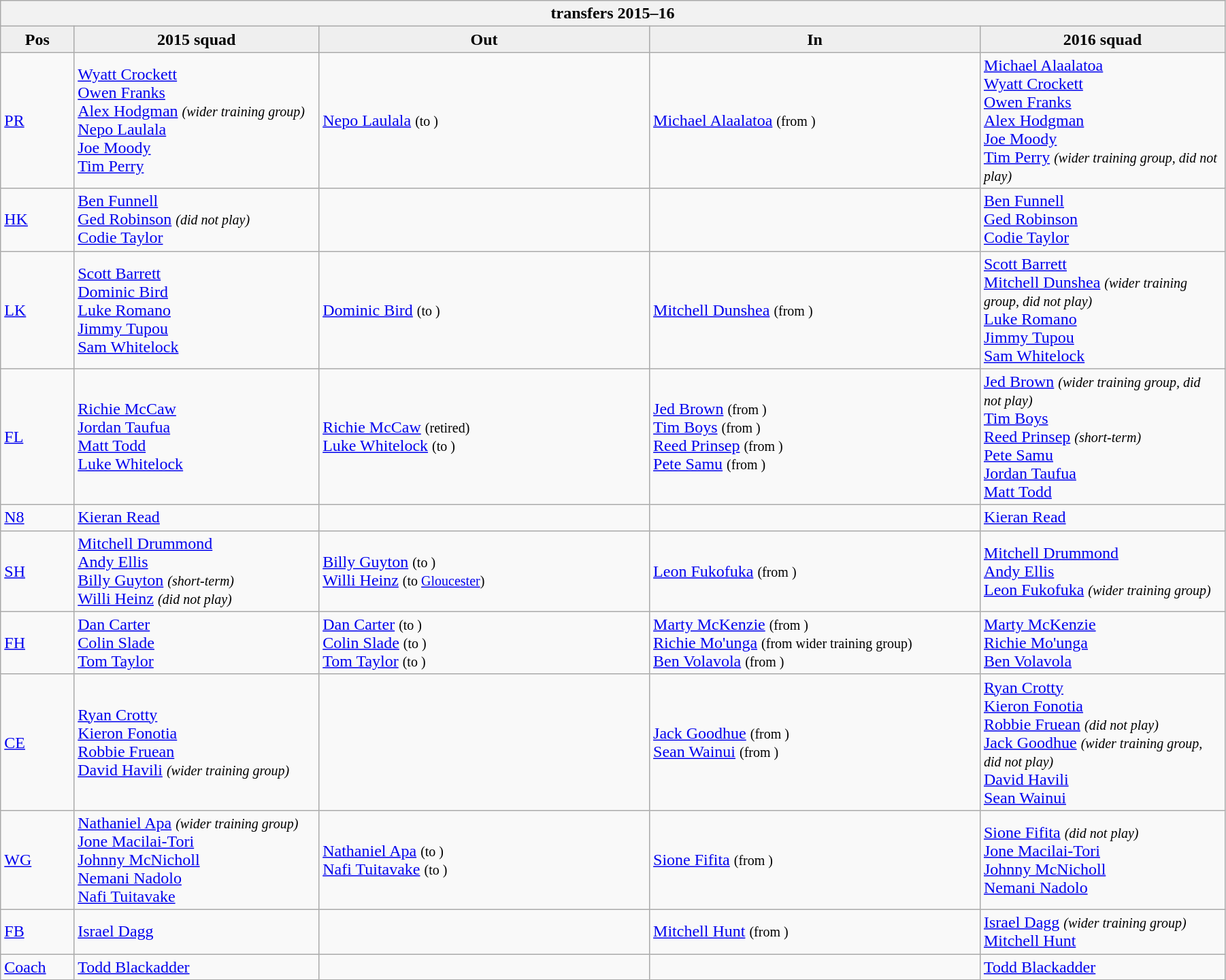<table class="wikitable" style="text-align: left; width:95%">
<tr>
<th colspan="100%" style="text-align:center;"><strong> transfers 2015–16</strong></th>
</tr>
<tr>
<th style="background:#efefef; width:6%;">Pos</th>
<th style="background:#efefef; width:20%;">2015 squad</th>
<th style="background:#efefef; width:27%;">Out</th>
<th style="background:#efefef; width:27%;">In</th>
<th style="background:#efefef; width:20%;">2016 squad</th>
</tr>
<tr>
<td><a href='#'>PR</a></td>
<td> <a href='#'>Wyatt Crockett</a><br><a href='#'>Owen Franks</a><br><a href='#'>Alex Hodgman</a> <small><em>(wider training group)</em></small><br><a href='#'>Nepo Laulala</a><br><a href='#'>Joe Moody</a><br><a href='#'>Tim Perry</a></td>
<td>  <a href='#'>Nepo Laulala</a> <small>(to )</small></td>
<td>  <a href='#'>Michael Alaalatoa</a> <small>(from )</small></td>
<td> <a href='#'>Michael Alaalatoa</a><br><a href='#'>Wyatt Crockett</a><br><a href='#'>Owen Franks</a><br><a href='#'>Alex Hodgman</a><br><a href='#'>Joe Moody</a><br><a href='#'>Tim Perry</a> <small><em>(wider training group, did not play)</em></small></td>
</tr>
<tr>
<td><a href='#'>HK</a></td>
<td> <a href='#'>Ben Funnell</a><br><a href='#'>Ged Robinson</a> <small><em>(did not play)</em></small><br><a href='#'>Codie Taylor</a></td>
<td></td>
<td></td>
<td> <a href='#'>Ben Funnell</a><br><a href='#'>Ged Robinson</a><br><a href='#'>Codie Taylor</a></td>
</tr>
<tr>
<td><a href='#'>LK</a></td>
<td> <a href='#'>Scott Barrett</a><br><a href='#'>Dominic Bird</a><br><a href='#'>Luke Romano</a><br><a href='#'>Jimmy Tupou</a><br><a href='#'>Sam Whitelock</a></td>
<td>  <a href='#'>Dominic Bird</a> <small>(to )</small></td>
<td>  <a href='#'>Mitchell Dunshea</a> <small>(from )</small></td>
<td> <a href='#'>Scott Barrett</a><br><a href='#'>Mitchell Dunshea</a> <small><em>(wider training group, did not play)</em></small><br><a href='#'>Luke Romano</a><br><a href='#'>Jimmy Tupou</a><br><a href='#'>Sam Whitelock</a></td>
</tr>
<tr>
<td><a href='#'>FL</a></td>
<td> <a href='#'>Richie McCaw</a><br><a href='#'>Jordan Taufua</a><br><a href='#'>Matt Todd</a><br><a href='#'>Luke Whitelock</a></td>
<td>  <a href='#'>Richie McCaw</a> <small>(retired)</small><br> <a href='#'>Luke Whitelock</a> <small>(to )</small></td>
<td>  <a href='#'>Jed Brown</a> <small>(from )</small><br> <a href='#'>Tim Boys</a> <small>(from )</small><br> <a href='#'>Reed Prinsep</a> <small>(from )</small><br> <a href='#'>Pete Samu</a> <small>(from )</small></td>
<td> <a href='#'>Jed Brown</a> <small><em>(wider training group, did not play)</em></small><br><a href='#'>Tim Boys</a><br><a href='#'>Reed Prinsep</a> <small><em>(short-term)</em></small><br><a href='#'>Pete Samu</a><br><a href='#'>Jordan Taufua</a><br><a href='#'>Matt Todd</a></td>
</tr>
<tr>
<td><a href='#'>N8</a></td>
<td> <a href='#'>Kieran Read</a></td>
<td></td>
<td></td>
<td> <a href='#'>Kieran Read</a></td>
</tr>
<tr>
<td><a href='#'>SH</a></td>
<td> <a href='#'>Mitchell Drummond</a><br><a href='#'>Andy Ellis</a><br><a href='#'>Billy Guyton</a> <small><em>(short-term)</em></small><br><a href='#'>Willi Heinz</a> <small><em>(did not play)</em></small></td>
<td>  <a href='#'>Billy Guyton</a> <small>(to )</small><br> <a href='#'>Willi Heinz</a> <small>(to  <a href='#'>Gloucester</a>)</small></td>
<td>  <a href='#'>Leon Fukofuka</a> <small>(from )</small></td>
<td> <a href='#'>Mitchell Drummond</a><br><a href='#'>Andy Ellis</a><br><a href='#'>Leon Fukofuka</a> <small><em>(wider training group)</em></small></td>
</tr>
<tr>
<td><a href='#'>FH</a></td>
<td> <a href='#'>Dan Carter</a><br><a href='#'>Colin Slade</a><br><a href='#'>Tom Taylor</a></td>
<td>  <a href='#'>Dan Carter</a> <small>(to )</small><br> <a href='#'>Colin Slade</a> <small>(to )</small><br> <a href='#'>Tom Taylor</a> <small>(to )</small></td>
<td>  <a href='#'>Marty McKenzie</a> <small>(from )</small><br> <a href='#'>Richie Mo'unga</a> <small>(from wider training group)</small><br> <a href='#'>Ben Volavola</a> <small>(from )</small></td>
<td> <a href='#'>Marty McKenzie</a><br><a href='#'>Richie Mo'unga</a><br><a href='#'>Ben Volavola</a></td>
</tr>
<tr>
<td><a href='#'>CE</a></td>
<td> <a href='#'>Ryan Crotty</a><br><a href='#'>Kieron Fonotia</a><br><a href='#'>Robbie Fruean</a><br><a href='#'>David Havili</a> <small><em>(wider training group)</em></small></td>
<td></td>
<td>  <a href='#'>Jack Goodhue</a> <small>(from )</small><br> <a href='#'>Sean Wainui</a> <small>(from )</small></td>
<td> <a href='#'>Ryan Crotty</a><br><a href='#'>Kieron Fonotia</a><br><a href='#'>Robbie Fruean</a> <small><em>(did not play)</em></small><br><a href='#'>Jack Goodhue</a> <small><em>(wider training group, did not play)</em></small><br><a href='#'>David Havili</a><br><a href='#'>Sean Wainui</a></td>
</tr>
<tr>
<td><a href='#'>WG</a></td>
<td> <a href='#'>Nathaniel Apa</a> <small><em>(wider training group)</em></small><br><a href='#'>Jone Macilai-Tori</a><br><a href='#'>Johnny McNicholl</a><br><a href='#'>Nemani Nadolo</a><br><a href='#'>Nafi Tuitavake</a></td>
<td>  <a href='#'>Nathaniel Apa</a> <small>(to )</small><br> <a href='#'>Nafi Tuitavake</a> <small>(to )</small></td>
<td>  <a href='#'>Sione Fifita</a> <small>(from )</small></td>
<td> <a href='#'>Sione Fifita</a> <small><em>(did not play)</em></small><br><a href='#'>Jone Macilai-Tori</a><br><a href='#'>Johnny McNicholl</a><br><a href='#'>Nemani Nadolo</a></td>
</tr>
<tr>
<td><a href='#'>FB</a></td>
<td> <a href='#'>Israel Dagg</a></td>
<td></td>
<td>  <a href='#'>Mitchell Hunt</a> <small>(from )</small></td>
<td> <a href='#'>Israel Dagg</a> <small><em>(wider training group)</em></small><br><a href='#'>Mitchell Hunt</a></td>
</tr>
<tr>
<td><a href='#'>Coach</a></td>
<td> <a href='#'>Todd Blackadder</a></td>
<td></td>
<td></td>
<td> <a href='#'>Todd Blackadder</a></td>
</tr>
</table>
